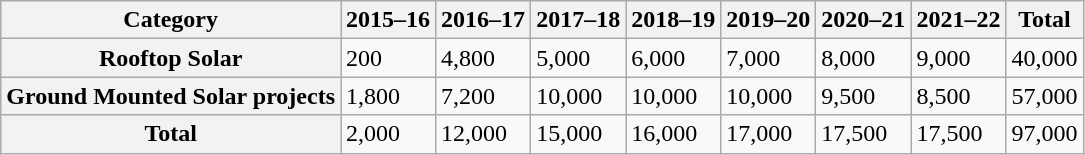<table class="wikitable">
<tr>
<th>Category</th>
<th>2015–16</th>
<th>2016–17</th>
<th>2017–18</th>
<th>2018–19</th>
<th>2019–20</th>
<th>2020–21</th>
<th>2021–22</th>
<th>Total</th>
</tr>
<tr>
<th>Rooftop Solar</th>
<td>200</td>
<td>4,800</td>
<td>5,000</td>
<td>6,000</td>
<td>7,000</td>
<td>8,000</td>
<td>9,000</td>
<td>40,000</td>
</tr>
<tr>
<th>Ground Mounted Solar projects</th>
<td>1,800</td>
<td>7,200</td>
<td>10,000</td>
<td>10,000</td>
<td>10,000</td>
<td>9,500</td>
<td>8,500</td>
<td>57,000</td>
</tr>
<tr>
<th>Total</th>
<td>2,000</td>
<td>12,000</td>
<td>15,000</td>
<td>16,000</td>
<td>17,000</td>
<td>17,500</td>
<td>17,500</td>
<td>97,000</td>
</tr>
</table>
